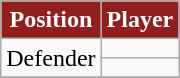<table class="wikitable sortable">
<tr>
<th style="background:#921f1c; color:#fff;">Position</th>
<th style="background:#921f1c; color:#fff;">Player</th>
</tr>
<tr>
<td rowspan=2>Defender</td>
<td> </td>
</tr>
<tr>
<td> </td>
</tr>
<tr>
</tr>
</table>
